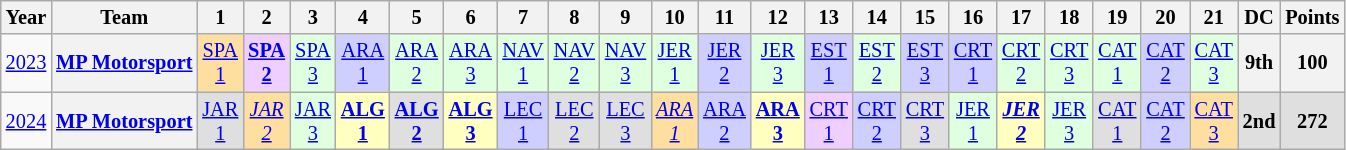<table class="wikitable" style="text-align:center; font-size:85%">
<tr>
<th>Year</th>
<th>Team</th>
<th>1</th>
<th>2</th>
<th>3</th>
<th>4</th>
<th>5</th>
<th>6</th>
<th>7</th>
<th>8</th>
<th>9</th>
<th>10</th>
<th>11</th>
<th>12</th>
<th>13</th>
<th>14</th>
<th>15</th>
<th>16</th>
<th>17</th>
<th>18</th>
<th>19</th>
<th>20</th>
<th>21</th>
<th>DC</th>
<th>Points</th>
</tr>
<tr>
<td><a href='#'>2023</a></td>
<th nowrap><a href='#'>MP Motorsport</a></th>
<td style="background:#FFDF9F;"><a href='#'>SPA<br>1</a><br></td>
<td style="background:#EFCFFF;"><strong><a href='#'>SPA<br>2</a></strong><br></td>
<td style="background:#DFFFDF;"><a href='#'>SPA<br>3</a><br></td>
<td style="background:#CFCFFF;"><a href='#'>ARA<br>1</a><br></td>
<td style="background:#DFFFDF;"><a href='#'>ARA<br>2</a><br></td>
<td style="background:#DFFFDF;"><a href='#'>ARA<br>3</a><br></td>
<td style="background:#DFFFDF;"><a href='#'>NAV<br>1</a><br></td>
<td style="background:#DFFFDF;"><a href='#'>NAV<br>2</a><br></td>
<td style="background:#DFFFDF;"><a href='#'>NAV<br>3</a><br></td>
<td style="background:#DFFFDF;"><a href='#'>JER<br>1</a><br></td>
<td style="background:#CFCFFF;"><a href='#'>JER<br>2</a><br></td>
<td style="background:#DFFFDF;"><a href='#'>JER<br>3</a><br></td>
<td style="background:#CFCFFF;"><a href='#'>EST<br>1</a><br></td>
<td style="background:#DFFFDF;"><a href='#'>EST<br>2</a><br></td>
<td style="background:#CFCFFF;"><a href='#'>EST<br>3</a><br></td>
<td style="background:#CFCFFF;"><a href='#'>CRT<br>1</a><br></td>
<td style="background:#DFFFDF;"><a href='#'>CRT<br>2</a><br></td>
<td style="background:#DFFFDF;"><a href='#'>CRT<br>3</a><br></td>
<td style="background:#DFFFDF;"><a href='#'>CAT<br>1</a><br></td>
<td style="background:#CFCFFF;"><a href='#'>CAT<br>2</a><br></td>
<td style="background:#DFFFDF;"><a href='#'>CAT<br>3</a><br></td>
<th>9th</th>
<th>100</th>
</tr>
<tr>
<td><a href='#'>2024</a></td>
<th nowrap><a href='#'>MP Motorsport</a></th>
<td style="background:#DFDFDF"><a href='#'>JAR<br>1</a><br></td>
<td style="background:#FFDF9F"><em><a href='#'>JAR<br>2</a></em><br></td>
<td style="background:#DFFFDF"><a href='#'>JAR<br>3</a><br></td>
<td style="background:#FFFFBF"><strong><a href='#'>ALG<br>1</a></strong><br></td>
<td style="background:#DFDFDF"><strong><a href='#'>ALG<br>2</a></strong><br></td>
<td style="background:#FFFFBF"><strong><a href='#'>ALG<br>3</a></strong><br></td>
<td style="background:#CFCFFF"><a href='#'>LEC<br>1</a><br></td>
<td style="background:#DFDFDF"><a href='#'>LEC<br>2</a><br></td>
<td style="background:#DFDFDF"><a href='#'>LEC<br>3</a><br></td>
<td style="background:#FFDF9F"><em><a href='#'>ARA<br>1</a></em><br></td>
<td style="background:#CFCFFF"><a href='#'>ARA<br>2</a><br></td>
<td style="background:#FFFFBF"><strong><a href='#'>ARA<br>3</a></strong><br></td>
<td style="background:#EFCFFF"><a href='#'>CRT<br>1</a><br></td>
<td style="background:#CFCFFF"><a href='#'>CRT<br>2</a><br></td>
<td style="background:#DFDFDF"><a href='#'>CRT<br>3</a><br></td>
<td style="background:#DFFFDF"><a href='#'>JER<br>1</a><br></td>
<td style="background:#FFFFBF"><strong><em><a href='#'>JER<br>2</a></em></strong><br></td>
<td style="background:#DFFFDF"><a href='#'>JER<br>3</a><br></td>
<td style="background:#DFDFDF"><a href='#'>CAT<br>1</a><br></td>
<td style="background:#CFCFFF"><a href='#'>CAT<br>2</a><br></td>
<td style="background:#FFDF9F"><a href='#'>CAT<br>3</a><br></td>
<th style="background:#DFDFDF;">2nd</th>
<th style="background:#DFDFDF;">272</th>
</tr>
</table>
